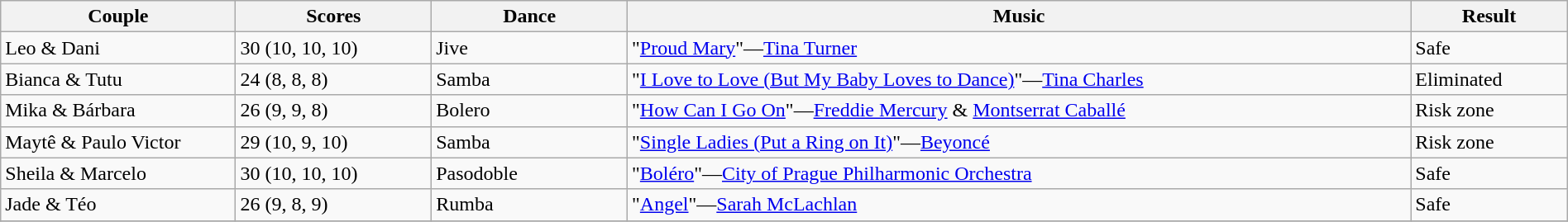<table class="wikitable sortable" style="width:100%;">
<tr>
<th style="width:15.0%;">Couple</th>
<th style="width:12.5%;">Scores</th>
<th style="width:12.5%;">Dance</th>
<th style="width:50.0%;">Music</th>
<th style="width:10.0%;">Result</th>
</tr>
<tr>
<td>Leo & Dani</td>
<td>30 (10, 10, 10)</td>
<td>Jive</td>
<td>"<a href='#'>Proud Mary</a>"—<a href='#'>Tina Turner</a></td>
<td>Safe</td>
</tr>
<tr>
<td>Bianca & Tutu</td>
<td>24 (8, 8, 8)</td>
<td>Samba</td>
<td>"<a href='#'>I Love to Love (But My Baby Loves to Dance)</a>"—<a href='#'>Tina Charles</a></td>
<td>Eliminated</td>
</tr>
<tr>
<td>Mika & Bárbara</td>
<td>26 (9, 9, 8)</td>
<td>Bolero</td>
<td>"<a href='#'>How Can I Go On</a>"—<a href='#'>Freddie Mercury</a> & <a href='#'>Montserrat Caballé</a></td>
<td>Risk zone</td>
</tr>
<tr>
<td>Maytê & Paulo Victor</td>
<td>29 (10, 9, 10)</td>
<td>Samba</td>
<td>"<a href='#'>Single Ladies (Put a Ring on It)</a>"—<a href='#'>Beyoncé</a></td>
<td>Risk zone</td>
</tr>
<tr>
<td>Sheila & Marcelo</td>
<td>30 (10, 10, 10)</td>
<td>Pasodoble</td>
<td>"<a href='#'>Boléro</a>"—<a href='#'>City of Prague Philharmonic Orchestra</a></td>
<td>Safe</td>
</tr>
<tr>
<td>Jade & Téo</td>
<td>26 (9, 8, 9)</td>
<td>Rumba</td>
<td>"<a href='#'>Angel</a>"—<a href='#'>Sarah McLachlan</a></td>
<td>Safe</td>
</tr>
<tr>
</tr>
</table>
